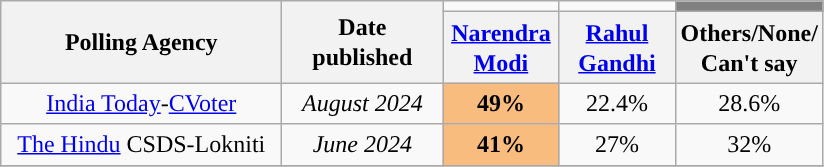<table class="wikitable sortable" style="text-align:center;font-size:100%;line-height:20px;">
<tr>
<th rowspan="2" class="wikitable" style="width:180px;">Polling Agency</th>
<th rowspan="2" class="wikitable" style="width:100px;">Date published</th>
<td></td>
<td></td>
<td style="background:grey;"></td>
</tr>
<tr>
<th class="wikitable" style="width:70px;"><a href='#'>Narendra Modi</a></th>
<th class="wikitable" style="width:70px;"><a href='#'>Rahul Gandhi</a></th>
<th class="wikitable" style="width:70px;">Others/None/<br>Can't say</th>
</tr>
<tr>
<td><a href='#'>India Today</a>-<a href='#'>CVoter</a></td>
<td><em>August 2024</em></td>
<td style="background:#F9BC7F"><strong>49%</strong></td>
<td>22.4%</td>
<td>28.6%</td>
</tr>
<tr>
<td><a href='#'>The Hindu</a> CSDS-Lokniti</td>
<td><em>June 2024</em></td>
<td style="background:#F9BC7F"><strong>41%</strong></td>
<td>27%</td>
<td>32%</td>
</tr>
<tr>
</tr>
</table>
